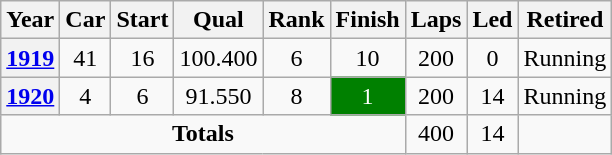<table class="wikitable" style="text-align:center">
<tr>
<th>Year</th>
<th>Car</th>
<th>Start</th>
<th>Qual</th>
<th>Rank</th>
<th>Finish</th>
<th>Laps</th>
<th>Led</th>
<th>Retired</th>
</tr>
<tr>
<th><a href='#'>1919</a></th>
<td>41</td>
<td>16</td>
<td>100.400</td>
<td>6</td>
<td>10</td>
<td>200</td>
<td>0</td>
<td>Running</td>
</tr>
<tr>
<th><a href='#'>1920</a></th>
<td>4</td>
<td>6</td>
<td>91.550</td>
<td>8</td>
<td style="background:green;color:white">1</td>
<td>200</td>
<td>14</td>
<td>Running</td>
</tr>
<tr>
<td colspan=6><strong>Totals</strong></td>
<td>400</td>
<td>14</td>
<td></td>
</tr>
</table>
